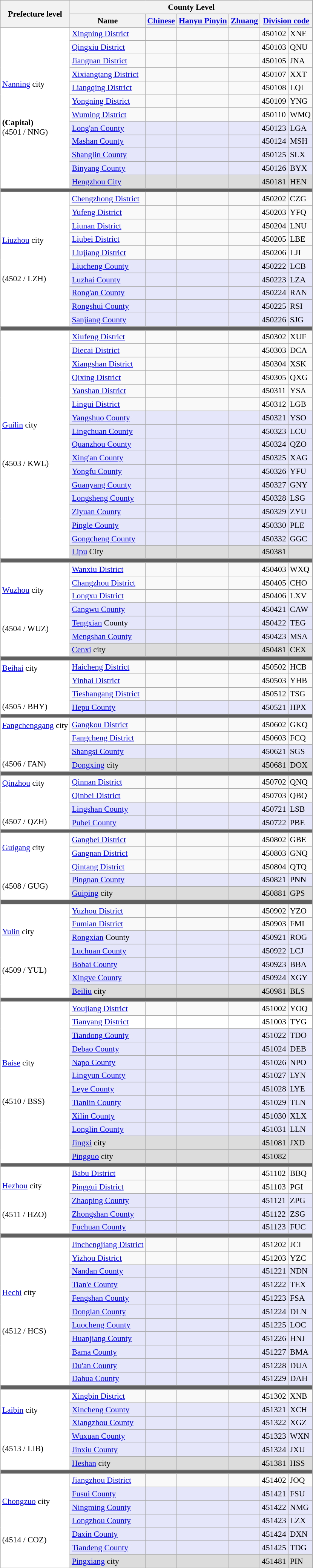<table class="wikitable" style="padding: 24em 0; font-size: 90%;">
<tr>
<th rowspan="2">Prefecture level</th>
<th colspan="6">County Level</th>
</tr>
<tr>
<th>Name</th>
<th><a href='#'>Chinese</a></th>
<th><a href='#'>Hanyu Pinyin</a></th>
<th><a href='#'>Zhuang</a></th>
<th colspan="2"><a href='#'>Division code</a></th>
</tr>
<tr>
<td bgcolor="#FFFFFF" rowspan = 12><a href='#'>Nanning</a> city <br><br><br><br> <strong>(Capital)</strong><br>(4501 / NNG)</td>
<td><a href='#'>Xingning District</a></td>
<td></td>
<td></td>
<td></td>
<td>450102</td>
<td>XNE</td>
</tr>
<tr>
<td><a href='#'>Qingxiu District</a></td>
<td></td>
<td></td>
<td></td>
<td>450103</td>
<td>QNU</td>
</tr>
<tr>
<td><a href='#'>Jiangnan District</a></td>
<td></td>
<td></td>
<td></td>
<td>450105</td>
<td>JNA</td>
</tr>
<tr>
<td><a href='#'>Xixiangtang District</a></td>
<td></td>
<td></td>
<td></td>
<td>450107</td>
<td>XXT</td>
</tr>
<tr>
<td><a href='#'>Liangqing District</a></td>
<td></td>
<td></td>
<td></td>
<td>450108</td>
<td>LQI</td>
</tr>
<tr>
<td><a href='#'>Yongning District</a></td>
<td></td>
<td></td>
<td></td>
<td>450109</td>
<td>YNG</td>
</tr>
<tr>
<td><a href='#'>Wuming District</a></td>
<td></td>
<td></td>
<td></td>
<td>450110</td>
<td>WMQ</td>
</tr>
<tr bgcolor="#E6E6FA">
<td><a href='#'>Long'an County</a></td>
<td></td>
<td></td>
<td></td>
<td>450123</td>
<td>LGA</td>
</tr>
<tr bgcolor="#E6E6FA">
<td><a href='#'>Mashan County</a></td>
<td></td>
<td></td>
<td></td>
<td>450124</td>
<td>MSH</td>
</tr>
<tr bgcolor="#E6E6FA">
<td><a href='#'>Shanglin County</a></td>
<td></td>
<td></td>
<td></td>
<td>450125</td>
<td>SLX</td>
</tr>
<tr bgcolor="#E6E6FA">
<td><a href='#'>Binyang County</a></td>
<td></td>
<td></td>
<td></td>
<td>450126</td>
<td>BYX</td>
</tr>
<tr bgcolor="#DCDCDC">
<td><a href='#'>Hengzhou City</a></td>
<td></td>
<td></td>
<td></td>
<td>450181</td>
<td>HEN</td>
</tr>
<tr>
</tr>
<tr style = "background:#606060; height: 2pt">
<td colspan = "7"></td>
</tr>
<tr>
<td bgcolor="#FFFFFF" rowspan = 10><a href='#'>Liuzhou</a> city <br><br><br><br>(4502 / LZH)</td>
<td><a href='#'>Chengzhong District</a></td>
<td></td>
<td></td>
<td></td>
<td>450202</td>
<td>CZG</td>
</tr>
<tr>
<td><a href='#'>Yufeng District</a></td>
<td></td>
<td></td>
<td></td>
<td>450203</td>
<td>YFQ</td>
</tr>
<tr>
<td><a href='#'>Liunan District</a></td>
<td></td>
<td></td>
<td></td>
<td>450204</td>
<td>LNU</td>
</tr>
<tr>
<td><a href='#'>Liubei District</a></td>
<td></td>
<td></td>
<td></td>
<td>450205</td>
<td>LBE</td>
</tr>
<tr>
<td><a href='#'>Liujiang District</a></td>
<td></td>
<td></td>
<td></td>
<td>450206</td>
<td>LJI</td>
</tr>
<tr bgcolor="#E6E6FA">
<td><a href='#'>Liucheng County</a></td>
<td></td>
<td></td>
<td></td>
<td>450222</td>
<td>LCB</td>
</tr>
<tr bgcolor="#E6E6FA">
<td><a href='#'>Luzhai County</a></td>
<td></td>
<td></td>
<td></td>
<td>450223</td>
<td>LZA</td>
</tr>
<tr bgcolor="#E6E6FA">
<td><a href='#'>Rong'an County</a></td>
<td></td>
<td></td>
<td></td>
<td>450224</td>
<td>RAN</td>
</tr>
<tr bgcolor="#E6E6FA">
<td><a href='#'>Rongshui County</a></td>
<td></td>
<td></td>
<td></td>
<td>450225</td>
<td>RSI</td>
</tr>
<tr bgcolor="#E6E6FA">
<td><a href='#'>Sanjiang County</a></td>
<td></td>
<td></td>
<td></td>
<td>450226</td>
<td>SJG</td>
</tr>
<tr>
</tr>
<tr style = "background:#606060; height: 2pt">
<td colspan = "7"></td>
</tr>
<tr>
<td bgcolor="#FFFFFF" rowspan = 17><a href='#'>Guilin</a> city <br><br><br><br>(4503 / KWL)</td>
<td><a href='#'>Xiufeng District</a></td>
<td></td>
<td></td>
<td></td>
<td>450302</td>
<td>XUF</td>
</tr>
<tr>
<td><a href='#'>Diecai District</a></td>
<td></td>
<td></td>
<td></td>
<td>450303</td>
<td>DCA</td>
</tr>
<tr>
<td><a href='#'>Xiangshan District</a></td>
<td></td>
<td></td>
<td></td>
<td>450304</td>
<td>XSK</td>
</tr>
<tr>
<td><a href='#'>Qixing District</a></td>
<td></td>
<td></td>
<td></td>
<td>450305</td>
<td>QXG</td>
</tr>
<tr>
<td><a href='#'>Yanshan District</a></td>
<td></td>
<td></td>
<td></td>
<td>450311</td>
<td>YSA</td>
</tr>
<tr>
<td><a href='#'>Lingui District</a></td>
<td></td>
<td></td>
<td></td>
<td>450312</td>
<td>LGB</td>
</tr>
<tr bgcolor="#E6E6FA">
<td><a href='#'>Yangshuo County</a></td>
<td></td>
<td></td>
<td></td>
<td>450321</td>
<td>YSO</td>
</tr>
<tr bgcolor="#E6E6FA">
<td><a href='#'>Lingchuan County</a></td>
<td></td>
<td></td>
<td></td>
<td>450323</td>
<td>LCU</td>
</tr>
<tr bgcolor="#E6E6FA">
<td><a href='#'>Quanzhou County</a></td>
<td></td>
<td></td>
<td></td>
<td>450324</td>
<td>QZO</td>
</tr>
<tr bgcolor="#E6E6FA">
<td><a href='#'>Xing'an County</a></td>
<td></td>
<td></td>
<td></td>
<td>450325</td>
<td>XAG</td>
</tr>
<tr bgcolor="#E6E6FA">
<td><a href='#'>Yongfu County</a></td>
<td></td>
<td></td>
<td></td>
<td>450326</td>
<td>YFU</td>
</tr>
<tr bgcolor="#E6E6FA">
<td><a href='#'>Guanyang County</a></td>
<td></td>
<td></td>
<td></td>
<td>450327</td>
<td>GNY</td>
</tr>
<tr bgcolor="#E6E6FA">
<td><a href='#'>Longsheng County</a></td>
<td></td>
<td></td>
<td></td>
<td>450328</td>
<td>LSG</td>
</tr>
<tr bgcolor="#E6E6FA">
<td><a href='#'>Ziyuan County</a></td>
<td></td>
<td></td>
<td></td>
<td>450329</td>
<td>ZYU</td>
</tr>
<tr bgcolor="#E6E6FA">
<td><a href='#'>Pingle County</a></td>
<td></td>
<td></td>
<td></td>
<td>450330</td>
<td>PLE</td>
</tr>
<tr bgcolor="#E6E6FA">
<td><a href='#'>Gongcheng County</a></td>
<td></td>
<td></td>
<td></td>
<td>450332</td>
<td>GGC</td>
</tr>
<tr bgcolor="#DCDCDC">
<td><a href='#'>Lipu</a> City</td>
<td></td>
<td></td>
<td></td>
<td>450381</td>
<td></td>
</tr>
<tr>
</tr>
<tr style = "background:#606060; height: 2pt">
<td colspan = "7"></td>
</tr>
<tr>
<td bgcolor="#FFFFFF" rowspan = 7><a href='#'>Wuzhou</a> city <br><br><br><br>(4504 / WUZ)</td>
<td><a href='#'>Wanxiu District</a></td>
<td></td>
<td></td>
<td></td>
<td>450403</td>
<td>WXQ</td>
</tr>
<tr>
<td><a href='#'>Changzhou District</a></td>
<td></td>
<td></td>
<td></td>
<td>450405</td>
<td>CHO</td>
</tr>
<tr>
<td><a href='#'>Longxu District</a></td>
<td></td>
<td></td>
<td></td>
<td>450406</td>
<td>LXV</td>
</tr>
<tr bgcolor="#E6E6FA">
<td><a href='#'>Cangwu County</a></td>
<td></td>
<td></td>
<td></td>
<td>450421</td>
<td>CAW</td>
</tr>
<tr bgcolor="#E6E6FA">
<td><a href='#'>Tengxian</a> County</td>
<td></td>
<td></td>
<td></td>
<td>450422</td>
<td>TEG</td>
</tr>
<tr bgcolor="#E6E6FA">
<td><a href='#'>Mengshan County</a></td>
<td></td>
<td></td>
<td></td>
<td>450423</td>
<td>MSA</td>
</tr>
<tr bgcolor="#DCDCDC">
<td><a href='#'>Cenxi</a> city</td>
<td></td>
<td></td>
<td></td>
<td>450481</td>
<td>CEX</td>
</tr>
<tr>
</tr>
<tr style = "background:#606060; height: 2pt">
<td colspan = "7"></td>
</tr>
<tr>
<td bgcolor="#FFFFFF" rowspan = 4><a href='#'>Beihai</a> city <br><br><br><br>(4505 / BHY)</td>
<td><a href='#'>Haicheng District</a></td>
<td></td>
<td></td>
<td></td>
<td>450502</td>
<td>HCB</td>
</tr>
<tr>
<td><a href='#'>Yinhai District</a></td>
<td></td>
<td></td>
<td></td>
<td>450503</td>
<td>YHB</td>
</tr>
<tr>
<td><a href='#'>Tieshangang District</a></td>
<td></td>
<td></td>
<td></td>
<td>450512</td>
<td>TSG</td>
</tr>
<tr bgcolor="#E6E6FA">
<td><a href='#'>Hepu County</a></td>
<td></td>
<td></td>
<td></td>
<td>450521</td>
<td>HPX</td>
</tr>
<tr>
</tr>
<tr style = "background:#606060; height: 2pt">
<td colspan = "7"></td>
</tr>
<tr>
<td bgcolor="#FFFFFF" rowspan = 4><a href='#'>Fangchenggang</a> city <br><br><br><br>(4506 / FAN)</td>
<td><a href='#'>Gangkou District</a></td>
<td></td>
<td></td>
<td></td>
<td>450602</td>
<td>GKQ</td>
</tr>
<tr>
<td><a href='#'>Fangcheng District</a></td>
<td></td>
<td></td>
<td></td>
<td>450603</td>
<td>FCQ</td>
</tr>
<tr bgcolor="#E6E6FA">
<td><a href='#'>Shangsi County</a></td>
<td></td>
<td></td>
<td></td>
<td>450621</td>
<td>SGS</td>
</tr>
<tr bgcolor="#DCDCDC">
<td><a href='#'>Dongxing</a> city</td>
<td></td>
<td></td>
<td></td>
<td>450681</td>
<td>DOX</td>
</tr>
<tr>
</tr>
<tr style = "background:#606060; height: 2pt">
<td colspan = "7"></td>
</tr>
<tr>
<td bgcolor="#FFFFFF" rowspan = 4><a href='#'>Qinzhou</a> city <br><br><br><br>(4507 / QZH)</td>
<td><a href='#'>Qinnan District</a></td>
<td></td>
<td></td>
<td></td>
<td>450702</td>
<td>QNQ</td>
</tr>
<tr>
<td><a href='#'>Qinbei District</a></td>
<td></td>
<td></td>
<td></td>
<td>450703</td>
<td>QBQ</td>
</tr>
<tr bgcolor="#E6E6FA">
<td><a href='#'>Lingshan County</a></td>
<td></td>
<td></td>
<td></td>
<td>450721</td>
<td>LSB</td>
</tr>
<tr bgcolor="#E6E6FA">
<td><a href='#'>Pubei County</a></td>
<td></td>
<td></td>
<td></td>
<td>450722</td>
<td>PBE</td>
</tr>
<tr>
</tr>
<tr style = "background:#606060; height: 2pt">
<td colspan = "7"></td>
</tr>
<tr>
<td bgcolor="#FFFFFF" rowspan = 5><a href='#'>Guigang</a> city <br><br><br><br>(4508 / GUG)</td>
<td><a href='#'>Gangbei District</a></td>
<td></td>
<td></td>
<td></td>
<td>450802</td>
<td>GBE</td>
</tr>
<tr>
<td><a href='#'>Gangnan District</a></td>
<td></td>
<td></td>
<td></td>
<td>450803</td>
<td>GNQ</td>
</tr>
<tr>
<td><a href='#'>Qintang District</a></td>
<td></td>
<td> </td>
<td></td>
<td>450804</td>
<td>QTQ</td>
</tr>
<tr bgcolor="#E6E6FA">
<td><a href='#'>Pingnan County</a></td>
<td></td>
<td></td>
<td></td>
<td>450821</td>
<td>PNN</td>
</tr>
<tr bgcolor="#DCDCDC">
<td><a href='#'>Guiping</a> city</td>
<td></td>
<td></td>
<td></td>
<td>450881</td>
<td>GPS</td>
</tr>
<tr>
</tr>
<tr style = "background:#606060; height: 2pt">
<td colspan = "7"></td>
</tr>
<tr>
<td bgcolor="#FFFFFF" rowspan = 7><a href='#'>Yulin</a> city <br><br><br><br>(4509 / YUL)</td>
<td><a href='#'>Yuzhou District</a></td>
<td></td>
<td></td>
<td></td>
<td>450902</td>
<td>YZO</td>
</tr>
<tr>
<td><a href='#'>Fumian District</a></td>
<td></td>
<td></td>
<td></td>
<td>450903</td>
<td>FMI</td>
</tr>
<tr bgcolor="#E6E6FA">
<td><a href='#'>Rongxian</a> County</td>
<td></td>
<td></td>
<td></td>
<td>450921</td>
<td>ROG</td>
</tr>
<tr bgcolor="#E6E6FA">
<td><a href='#'>Luchuan County</a></td>
<td></td>
<td></td>
<td></td>
<td>450922</td>
<td>LCJ</td>
</tr>
<tr bgcolor="#E6E6FA">
<td><a href='#'>Bobai County</a></td>
<td></td>
<td></td>
<td></td>
<td>450923</td>
<td>BBA</td>
</tr>
<tr bgcolor="#E6E6FA">
<td><a href='#'>Xingye County</a></td>
<td></td>
<td></td>
<td></td>
<td>450924</td>
<td>XGY</td>
</tr>
<tr bgcolor="#DCDCDC">
<td><a href='#'>Beiliu</a> city</td>
<td></td>
<td></td>
<td></td>
<td>450981</td>
<td>BLS</td>
</tr>
<tr>
</tr>
<tr style = "background:#606060; height: 2pt">
<td colspan = "7"></td>
</tr>
<tr>
<td bgcolor="#FFFFFF" rowspan = 12><a href='#'>Baise</a> city <br><br><br><br>(4510 / BSS)</td>
<td><a href='#'>Youjiang District</a></td>
<td></td>
<td></td>
<td></td>
<td>451002</td>
<td>YOQ</td>
</tr>
<tr bgcolor="#FFFFFF">
<td><a href='#'>Tianyang District</a></td>
<td></td>
<td></td>
<td></td>
<td>451003</td>
<td>TYG</td>
</tr>
<tr bgcolor="#E6E6FA">
<td><a href='#'>Tiandong County</a></td>
<td></td>
<td></td>
<td></td>
<td>451022</td>
<td>TDO</td>
</tr>
<tr bgcolor="#E6E6FA">
<td><a href='#'>Debao County</a></td>
<td></td>
<td></td>
<td></td>
<td>451024</td>
<td>DEB</td>
</tr>
<tr bgcolor="#E6E6FA">
<td><a href='#'>Napo County</a></td>
<td></td>
<td></td>
<td></td>
<td>451026</td>
<td>NPO</td>
</tr>
<tr bgcolor="#E6E6FA">
<td><a href='#'>Lingyun County</a></td>
<td></td>
<td></td>
<td></td>
<td>451027</td>
<td>LYN</td>
</tr>
<tr bgcolor="#E6E6FA">
<td><a href='#'>Leye County</a></td>
<td></td>
<td></td>
<td></td>
<td>451028</td>
<td>LYE</td>
</tr>
<tr bgcolor="#E6E6FA">
<td><a href='#'>Tianlin County</a></td>
<td></td>
<td></td>
<td></td>
<td>451029</td>
<td>TLN</td>
</tr>
<tr bgcolor="#E6E6FA">
<td><a href='#'>Xilin County</a></td>
<td></td>
<td></td>
<td></td>
<td>451030</td>
<td>XLX</td>
</tr>
<tr bgcolor="#E6E6FA">
<td><a href='#'>Longlin County</a></td>
<td></td>
<td></td>
<td></td>
<td>451031</td>
<td>LLN</td>
</tr>
<tr bgcolor="#DCDCDC">
<td><a href='#'>Jingxi</a> city</td>
<td></td>
<td></td>
<td></td>
<td>451081</td>
<td>JXD</td>
</tr>
<tr bgcolor="#DCDCDC">
<td><a href='#'>Pingguo</a> city</td>
<td></td>
<td></td>
<td></td>
<td>451082</td>
<td></td>
</tr>
<tr>
</tr>
<tr style = "background:#606060; height: 2pt">
<td colspan = "7"></td>
</tr>
<tr>
<td bgcolor="#FFFFFF" rowspan = 5><a href='#'>Hezhou</a> city <br><br><br>(4511 / HZO)</td>
<td><a href='#'>Babu District</a></td>
<td></td>
<td></td>
<td></td>
<td>451102</td>
<td>BBQ</td>
</tr>
<tr>
<td><a href='#'>Pinggui District</a></td>
<td></td>
<td></td>
<td></td>
<td>451103</td>
<td>PGI</td>
</tr>
<tr bgcolor="#E6E6FA">
<td><a href='#'>Zhaoping County</a></td>
<td></td>
<td></td>
<td></td>
<td>451121</td>
<td>ZPG</td>
</tr>
<tr bgcolor="#E6E6FA">
<td><a href='#'>Zhongshan County</a></td>
<td></td>
<td></td>
<td></td>
<td>451122</td>
<td>ZSG</td>
</tr>
<tr bgcolor="#E6E6FA">
<td><a href='#'>Fuchuan County</a></td>
<td></td>
<td></td>
<td></td>
<td>451123</td>
<td>FUC</td>
</tr>
<tr>
</tr>
<tr style = "background:#606060; height: 2pt">
<td colspan = "7"></td>
</tr>
<tr>
<td bgcolor="#FFFFFF" rowspan = 11><a href='#'>Hechi</a> city <br><br><br><br>(4512 / HCS)</td>
<td><a href='#'>Jinchengjiang District</a></td>
<td></td>
<td></td>
<td></td>
<td>451202</td>
<td>JCI</td>
</tr>
<tr>
<td><a href='#'>Yizhou District</a></td>
<td></td>
<td></td>
<td></td>
<td>451203</td>
<td>YZC</td>
</tr>
<tr bgcolor="#E6E6FA">
<td><a href='#'>Nandan County</a></td>
<td></td>
<td></td>
<td></td>
<td>451221</td>
<td>NDN</td>
</tr>
<tr bgcolor="#E6E6FA">
<td><a href='#'>Tian'e County</a></td>
<td></td>
<td></td>
<td></td>
<td>451222</td>
<td>TEX</td>
</tr>
<tr bgcolor="#E6E6FA">
<td><a href='#'>Fengshan County</a></td>
<td></td>
<td></td>
<td></td>
<td>451223</td>
<td>FSA</td>
</tr>
<tr bgcolor="#E6E6FA">
<td><a href='#'>Donglan County</a></td>
<td></td>
<td></td>
<td></td>
<td>451224</td>
<td>DLN</td>
</tr>
<tr bgcolor="#E6E6FA">
<td><a href='#'>Luocheng County</a></td>
<td></td>
<td></td>
<td></td>
<td>451225</td>
<td>LOC</td>
</tr>
<tr bgcolor="#E6E6FA">
<td><a href='#'>Huanjiang County</a></td>
<td></td>
<td></td>
<td></td>
<td>451226</td>
<td>HNJ</td>
</tr>
<tr bgcolor="#E6E6FA">
<td><a href='#'>Bama County</a></td>
<td></td>
<td></td>
<td></td>
<td>451227</td>
<td>BMA</td>
</tr>
<tr bgcolor="#E6E6FA">
<td><a href='#'>Du'an County</a></td>
<td></td>
<td></td>
<td></td>
<td>451228</td>
<td>DUA</td>
</tr>
<tr bgcolor="#E6E6FA">
<td><a href='#'>Dahua County</a></td>
<td></td>
<td></td>
<td></td>
<td>451229</td>
<td>DAH</td>
</tr>
<tr>
</tr>
<tr style = "background:#606060; height: 2pt">
<td colspan = "7"></td>
</tr>
<tr>
<td bgcolor="#FFFFFF" rowspan = 6><a href='#'>Laibin</a> city <br><br><br><br>(4513 / LIB)</td>
<td><a href='#'>Xingbin District</a></td>
<td></td>
<td></td>
<td></td>
<td>451302</td>
<td>XNB</td>
</tr>
<tr bgcolor="#E6E6FA">
<td><a href='#'>Xincheng County</a></td>
<td></td>
<td></td>
<td></td>
<td>451321</td>
<td>XCH</td>
</tr>
<tr bgcolor="#E6E6FA">
<td><a href='#'>Xiangzhou County</a></td>
<td></td>
<td></td>
<td></td>
<td>451322</td>
<td>XGZ</td>
</tr>
<tr bgcolor="#E6E6FA">
<td><a href='#'>Wuxuan County</a></td>
<td></td>
<td></td>
<td></td>
<td>451323</td>
<td>WXN</td>
</tr>
<tr bgcolor="#E6E6FA">
<td><a href='#'>Jinxiu County</a></td>
<td></td>
<td></td>
<td></td>
<td>451324</td>
<td>JXU</td>
</tr>
<tr bgcolor="#DCDCDC">
<td><a href='#'>Heshan</a> city</td>
<td></td>
<td></td>
<td></td>
<td>451381</td>
<td>HSS</td>
</tr>
<tr>
</tr>
<tr style = "background:#606060; height: 2pt">
<td colspan = "7"></td>
</tr>
<tr>
<td bgcolor="#FFFFFF" rowspan = 7><a href='#'>Chongzuo</a> city <br><br><br><br>(4514 / COZ)</td>
<td><a href='#'>Jiangzhou District</a></td>
<td></td>
<td></td>
<td></td>
<td>451402</td>
<td>JOQ</td>
</tr>
<tr bgcolor="#E6E6FA">
<td><a href='#'>Fusui County</a></td>
<td></td>
<td></td>
<td></td>
<td>451421</td>
<td>FSU</td>
</tr>
<tr bgcolor="#E6E6FA">
<td><a href='#'>Ningming County</a></td>
<td></td>
<td></td>
<td></td>
<td>451422</td>
<td>NMG</td>
</tr>
<tr bgcolor="#E6E6FA">
<td><a href='#'>Longzhou County</a></td>
<td></td>
<td></td>
<td></td>
<td>451423</td>
<td>LZX</td>
</tr>
<tr bgcolor="#E6E6FA">
<td><a href='#'>Daxin County</a></td>
<td></td>
<td></td>
<td></td>
<td>451424</td>
<td>DXN</td>
</tr>
<tr bgcolor="#E6E6FA">
<td><a href='#'>Tiandeng County</a></td>
<td></td>
<td></td>
<td></td>
<td>451425</td>
<td>TDG</td>
</tr>
<tr bgcolor="#DCDCDC">
<td><a href='#'>Pingxiang</a> city</td>
<td></td>
<td></td>
<td></td>
<td>451481</td>
<td>PIN</td>
</tr>
</table>
